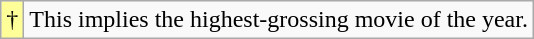<table class="wikitable">
<tr>
<td style="background-color:#FFFF99"align="center">†</td>
<td>This implies the highest-grossing movie of the year.</td>
</tr>
</table>
